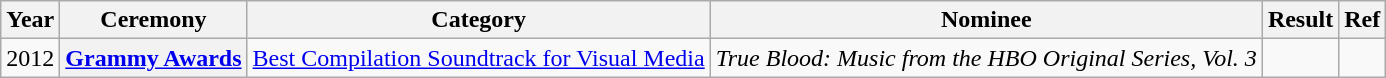<table class="wikitable plainrowheaders sortable">
<tr>
<th scope="col">Year</th>
<th scope="col">Ceremony</th>
<th scope="col">Category</th>
<th scope="col">Nominee</th>
<th scope="col">Result</th>
<th scope="col" class="unsortable">Ref</th>
</tr>
<tr>
<td align="center">2012</td>
<th scope="row"><a href='#'>Grammy Awards</a></th>
<td><a href='#'>Best Compilation Soundtrack for Visual Media</a></td>
<td><em>True Blood: Music from the HBO Original Series, Vol. 3</em></td>
<td></td>
<td align="center"></td>
</tr>
</table>
